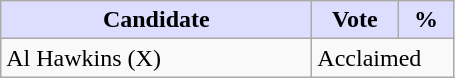<table class="wikitable">
<tr>
<th style="background:#ddf; width:200px;">Candidate</th>
<th style="background:#ddf; width:50px;">Vote</th>
<th style="background:#ddf; width:30px;">%</th>
</tr>
<tr>
<td>Al Hawkins (X)</td>
<td colspan="2">Acclaimed</td>
</tr>
</table>
